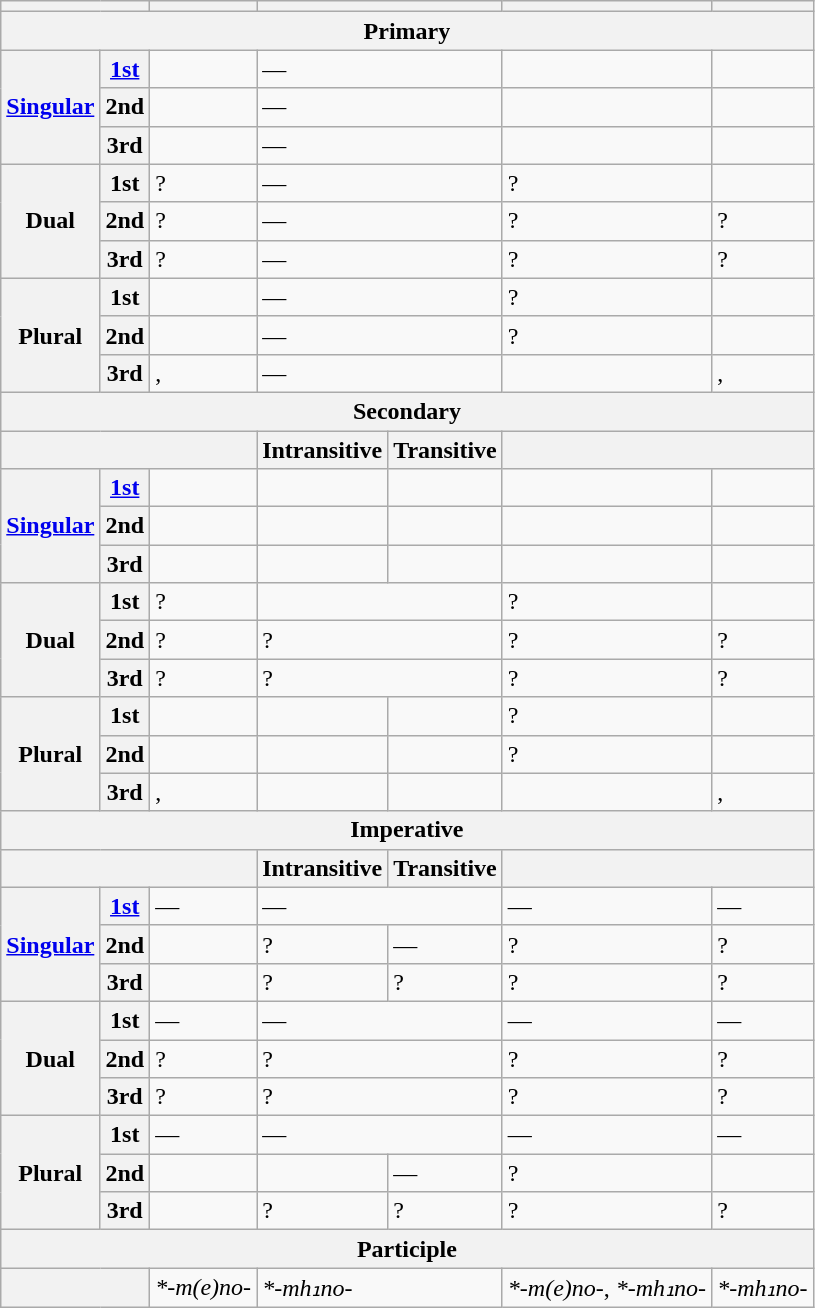<table class="wikitable">
<tr>
<th colspan="2"></th>
<th></th>
<th colspan="2"></th>
<th></th>
<th></th>
</tr>
<tr>
<th colspan="7">Primary</th>
</tr>
<tr>
<th rowspan="3"><a href='#'>Singular</a></th>
<th><a href='#'>1st</a></th>
<td></td>
<td colspan="2">—</td>
<td></td>
<td></td>
</tr>
<tr>
<th>2nd</th>
<td></td>
<td colspan="2">—</td>
<td></td>
<td></td>
</tr>
<tr>
<th>3rd</th>
<td></td>
<td colspan="2">—</td>
<td></td>
<td></td>
</tr>
<tr>
<th rowspan=3>Dual</th>
<th>1st</th>
<td>?</td>
<td colspan="2">—</td>
<td>?</td>
<td></td>
</tr>
<tr>
<th>2nd</th>
<td>?</td>
<td colspan="2">—</td>
<td>?</td>
<td>?</td>
</tr>
<tr>
<th>3rd</th>
<td>?</td>
<td colspan="2">—</td>
<td>?</td>
<td>?</td>
</tr>
<tr>
<th rowspan=3>Plural</th>
<th>1st</th>
<td></td>
<td colspan="2">—</td>
<td>?</td>
<td></td>
</tr>
<tr>
<th>2nd</th>
<td></td>
<td colspan="2">—</td>
<td>?</td>
<td></td>
</tr>
<tr>
<th>3rd</th>
<td>, </td>
<td colspan="2">—</td>
<td></td>
<td>, </td>
</tr>
<tr>
<th colspan="7">Secondary</th>
</tr>
<tr>
<th colspan="3"></th>
<th>Intransitive</th>
<th>Transitive</th>
<th colspan="2"></th>
</tr>
<tr>
<th rowspan="3"><a href='#'>Singular</a></th>
<th><a href='#'>1st</a></th>
<td></td>
<td></td>
<td></td>
<td></td>
<td></td>
</tr>
<tr>
<th>2nd</th>
<td></td>
<td></td>
<td></td>
<td></td>
<td></td>
</tr>
<tr>
<th>3rd</th>
<td></td>
<td></td>
<td></td>
<td></td>
<td></td>
</tr>
<tr>
<th rowspan="3">Dual</th>
<th>1st</th>
<td>?</td>
<td colspan="2"></td>
<td>?</td>
<td></td>
</tr>
<tr>
<th>2nd</th>
<td>?</td>
<td colspan="2">?</td>
<td>?</td>
<td>?</td>
</tr>
<tr>
<th>3rd</th>
<td>?</td>
<td colspan="2">?</td>
<td>?</td>
<td>?</td>
</tr>
<tr>
<th rowspan="3">Plural</th>
<th>1st</th>
<td></td>
<td></td>
<td></td>
<td>?</td>
<td></td>
</tr>
<tr>
<th>2nd</th>
<td></td>
<td></td>
<td></td>
<td>?</td>
<td></td>
</tr>
<tr>
<th>3rd</th>
<td>, </td>
<td></td>
<td></td>
<td></td>
<td>, </td>
</tr>
<tr>
<th colspan="7">Imperative</th>
</tr>
<tr>
<th colspan="3"></th>
<th>Intransitive</th>
<th>Transitive</th>
<th colspan="2"></th>
</tr>
<tr>
<th rowspan=3><a href='#'>Singular</a></th>
<th><a href='#'>1st</a></th>
<td>—</td>
<td colspan="2">—</td>
<td>—</td>
<td>—</td>
</tr>
<tr>
<th>2nd</th>
<td></td>
<td>?</td>
<td>—</td>
<td>?</td>
<td>?</td>
</tr>
<tr>
<th>3rd</th>
<td></td>
<td>?</td>
<td>?</td>
<td>?</td>
<td>?</td>
</tr>
<tr>
<th rowspan="3">Dual</th>
<th>1st</th>
<td>—</td>
<td colspan="2">—</td>
<td>—</td>
<td>—</td>
</tr>
<tr>
<th>2nd</th>
<td>?</td>
<td colspan="2">?</td>
<td>?</td>
<td>?</td>
</tr>
<tr>
<th>3rd</th>
<td>?</td>
<td colspan="2">?</td>
<td>?</td>
<td>?</td>
</tr>
<tr>
<th rowspan="3">Plural</th>
<th>1st</th>
<td>—</td>
<td colspan="2">—</td>
<td>—</td>
<td>—</td>
</tr>
<tr>
<th>2nd</th>
<td></td>
<td></td>
<td>—</td>
<td>?</td>
<td></td>
</tr>
<tr>
<th>3rd</th>
<td></td>
<td>?</td>
<td>?</td>
<td>?</td>
<td>?</td>
</tr>
<tr>
<th colspan="7">Participle</th>
</tr>
<tr>
<th colspan="2"></th>
<td><em>*-m(e)no-</em></td>
<td colspan="2"><em>*-mh₁no-</em></td>
<td><em>*-m(e)no-</em>, <em>*-mh₁no-</em></td>
<td><em>*-mh₁no-</em></td>
</tr>
</table>
